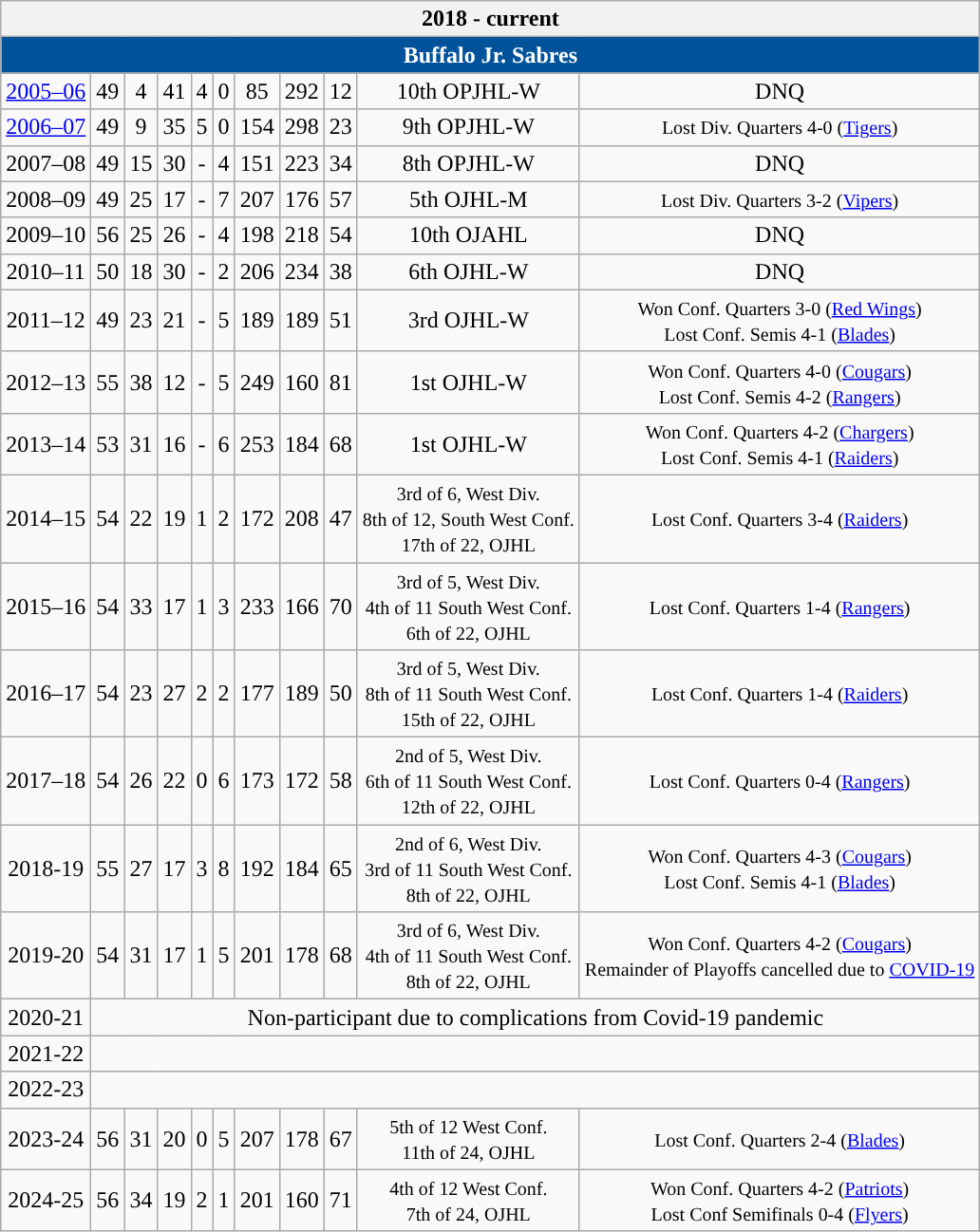<table class="wikitable " style="text-align:center;">
<tr>
<th colspan=12 bgcolor="#822433" text_color=white><strong>2018 - current</strong></th>
</tr>
<tr align="center"  bgcolor="#00529b"  style="color:white">
<td colspan=11><strong>Buffalo Jr. Sabres</strong></td>
</tr>
<tr align="center">
<td><a href='#'>2005–06</a></td>
<td>49</td>
<td>4</td>
<td>41</td>
<td>4</td>
<td>0</td>
<td>85</td>
<td>292</td>
<td>12</td>
<td>10th OPJHL-W</td>
<td>DNQ</td>
</tr>
<tr align="center">
<td><a href='#'>2006–07</a></td>
<td>49</td>
<td>9</td>
<td>35</td>
<td>5</td>
<td>0</td>
<td>154</td>
<td>298</td>
<td>23</td>
<td>9th OPJHL-W</td>
<td><small>Lost Div. Quarters 4-0 (<a href='#'>Tigers</a>)</small></td>
</tr>
<tr align="center">
<td>2007–08</td>
<td>49</td>
<td>15</td>
<td>30</td>
<td>-</td>
<td>4</td>
<td>151</td>
<td>223</td>
<td>34</td>
<td>8th OPJHL-W</td>
<td>DNQ</td>
</tr>
<tr align="center">
<td>2008–09</td>
<td>49</td>
<td>25</td>
<td>17</td>
<td>-</td>
<td>7</td>
<td>207</td>
<td>176</td>
<td>57</td>
<td>5th OJHL-M</td>
<td><small>Lost Div. Quarters 3-2 (<a href='#'>Vipers</a>)</small></td>
</tr>
<tr align="center">
<td>2009–10</td>
<td>56</td>
<td>25</td>
<td>26</td>
<td>-</td>
<td>4</td>
<td>198</td>
<td>218</td>
<td>54</td>
<td>10th OJAHL</td>
<td>DNQ</td>
</tr>
<tr align="center">
<td>2010–11</td>
<td>50</td>
<td>18</td>
<td>30</td>
<td>-</td>
<td>2</td>
<td>206</td>
<td>234</td>
<td>38</td>
<td>6th OJHL-W</td>
<td>DNQ</td>
</tr>
<tr align="center">
<td>2011–12</td>
<td>49</td>
<td>23</td>
<td>21</td>
<td>-</td>
<td>5</td>
<td>189</td>
<td>189</td>
<td>51</td>
<td>3rd OJHL-W</td>
<td><small>Won Conf. Quarters 3-0 (<a href='#'>Red Wings</a>)<br>Lost Conf. Semis 4-1 (<a href='#'>Blades</a>)</small></td>
</tr>
<tr align="center">
<td>2012–13</td>
<td>55</td>
<td>38</td>
<td>12</td>
<td>-</td>
<td>5</td>
<td>249</td>
<td>160</td>
<td>81</td>
<td>1st OJHL-W</td>
<td><small>Won Conf. Quarters 4-0 (<a href='#'>Cougars</a>)<br>Lost Conf. Semis 4-2 (<a href='#'>Rangers</a>)</small></td>
</tr>
<tr align="center">
<td>2013–14</td>
<td>53</td>
<td>31</td>
<td>16</td>
<td>-</td>
<td>6</td>
<td>253</td>
<td>184</td>
<td>68</td>
<td>1st OJHL-W</td>
<td><small>Won Conf. Quarters 4-2 (<a href='#'>Chargers</a>)<br>Lost Conf. Semis 4-1 (<a href='#'>Raiders</a>)</small></td>
</tr>
<tr align="center">
<td>2014–15</td>
<td>54</td>
<td>22</td>
<td>19</td>
<td>1</td>
<td>2</td>
<td>172</td>
<td>208</td>
<td>47</td>
<td><small>3rd of 6, West Div.<br>8th of 12, South West Conf.<br>17th of 22, OJHL</small></td>
<td><small>Lost Conf. Quarters 3-4 (<a href='#'>Raiders</a>)</small></td>
</tr>
<tr align="center">
<td>2015–16</td>
<td>54</td>
<td>33</td>
<td>17</td>
<td>1</td>
<td>3</td>
<td>233</td>
<td>166</td>
<td>70</td>
<td><small>3rd of 5, West Div.<br>4th of 11 South West Conf.<br>6th of 22, OJHL</small></td>
<td><small>Lost Conf. Quarters 1-4 (<a href='#'>Rangers</a>)</small></td>
</tr>
<tr align="center">
<td>2016–17</td>
<td>54</td>
<td>23</td>
<td>27</td>
<td>2</td>
<td>2</td>
<td>177</td>
<td>189</td>
<td>50</td>
<td><small>3rd of 5, West Div.<br>8th of 11 South West Conf.<br>15th of 22, OJHL</small></td>
<td><small>Lost Conf. Quarters 1-4 (<a href='#'>Raiders</a>)</small></td>
</tr>
<tr align="center">
<td>2017–18</td>
<td>54</td>
<td>26</td>
<td>22</td>
<td>0</td>
<td>6</td>
<td>173</td>
<td>172</td>
<td>58</td>
<td><small>2nd of 5, West Div.<br>6th of 11 South West Conf.<br>12th of 22, OJHL</small></td>
<td><small>Lost Conf. Quarters 0-4 (<a href='#'>Rangers</a>)</small></td>
</tr>
<tr align="center">
<td>2018-19</td>
<td>55</td>
<td>27</td>
<td>17</td>
<td>3</td>
<td>8</td>
<td>192</td>
<td>184</td>
<td>65</td>
<td><small>2nd of 6, West Div.<br>3rd of 11 South West Conf.<br>8th of 22, OJHL</small></td>
<td><small>Won Conf. Quarters 4-3 (<a href='#'>Cougars</a>)<br>Lost Conf. Semis 4-1 (<a href='#'>Blades</a>)</small></td>
</tr>
<tr align="center">
<td>2019-20</td>
<td>54</td>
<td>31</td>
<td>17</td>
<td>1</td>
<td>5</td>
<td>201</td>
<td>178</td>
<td>68</td>
<td><small>3rd of 6, West Div.<br>4th of 11 South West Conf.<br>8th of 22, OJHL</small></td>
<td><small>Won Conf. Quarters 4-2 (<a href='#'>Cougars</a>)<br>Remainder of Playoffs cancelled due to <a href='#'>COVID-19</a></small></td>
</tr>
<tr align="center">
<td>2020-21</td>
<td row span= 3   colspan=10>Non-participant due to complications from Covid-19 pandemic</td>
</tr>
<tr align="center">
<td>2021-22</td>
<td colspan=10></td>
</tr>
<tr align="center">
<td>2022-23</td>
<td colspan=10></td>
</tr>
<tr align="center">
<td>2023-24</td>
<td>56</td>
<td>31</td>
<td>20</td>
<td>0</td>
<td>5</td>
<td>207</td>
<td>178</td>
<td>67</td>
<td><small>5th of 12 West Conf.<br>11th of 24, OJHL</small></td>
<td><small>Lost Conf. Quarters 2-4 (<a href='#'>Blades</a>)</small></td>
</tr>
<tr align="center">
<td>2024-25</td>
<td>56</td>
<td>34</td>
<td>19</td>
<td>2</td>
<td>1</td>
<td>201</td>
<td>160</td>
<td>71</td>
<td><small>4th of 12 West Conf.<br>7th of 24, OJHL</small></td>
<td><small>Won Conf. Quarters 4-2 (<a href='#'>Patriots</a>)<br>Lost Conf Semifinals 0-4 (<a href='#'>Flyers</a>)</small></td>
</tr>
</table>
